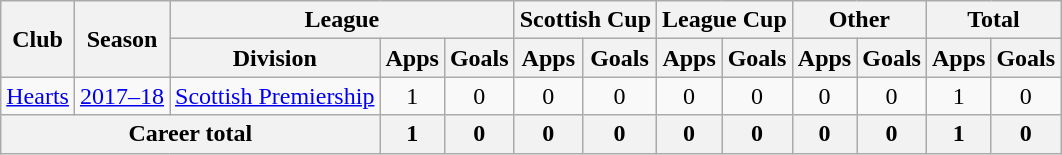<table class=wikitable style="text-align: center">
<tr>
<th rowspan=2>Club</th>
<th rowspan=2>Season</th>
<th colspan=3>League</th>
<th colspan=2>Scottish Cup</th>
<th colspan=2>League Cup</th>
<th colspan=2>Other</th>
<th colspan=2>Total</th>
</tr>
<tr>
<th>Division</th>
<th>Apps</th>
<th>Goals</th>
<th>Apps</th>
<th>Goals</th>
<th>Apps</th>
<th>Goals</th>
<th>Apps</th>
<th>Goals</th>
<th>Apps</th>
<th>Goals</th>
</tr>
<tr>
<td rowspan=1><a href='#'>Hearts</a></td>
<td><a href='#'>2017–18</a></td>
<td><a href='#'>Scottish Premiership</a></td>
<td>1</td>
<td>0</td>
<td>0</td>
<td>0</td>
<td>0</td>
<td>0</td>
<td>0</td>
<td>0</td>
<td>1</td>
<td>0</td>
</tr>
<tr>
<th colspan=3>Career total</th>
<th>1</th>
<th>0</th>
<th>0</th>
<th>0</th>
<th>0</th>
<th>0</th>
<th>0</th>
<th>0</th>
<th>1</th>
<th>0</th>
</tr>
</table>
